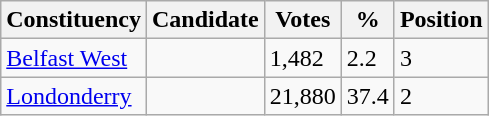<table class="wikitable sortable">
<tr>
<th>Constituency</th>
<th>Candidate</th>
<th>Votes</th>
<th>%</th>
<th>Position</th>
</tr>
<tr>
<td><a href='#'>Belfast West</a></td>
<td></td>
<td>1,482</td>
<td>2.2</td>
<td>3</td>
</tr>
<tr>
<td><a href='#'>Londonderry</a></td>
<td></td>
<td>21,880</td>
<td>37.4</td>
<td>2</td>
</tr>
</table>
